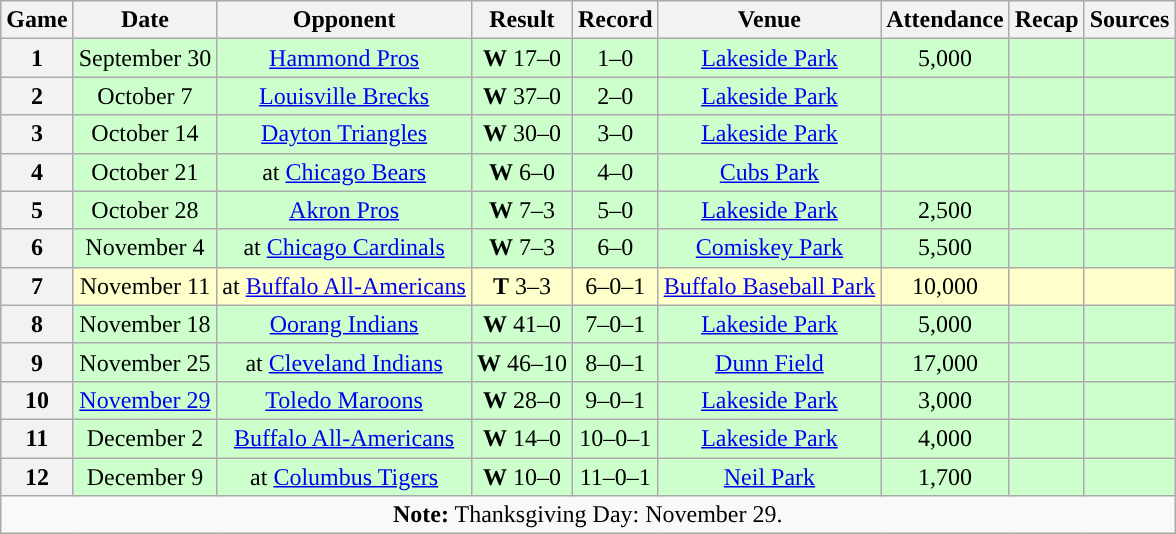<table class="wikitable" style="text-align:center">
<tr>
<th>Game</th>
<th>Date</th>
<th>Opponent</th>
<th>Result</th>
<th>Record</th>
<th>Venue</th>
<th>Attendance</th>
<th>Recap</th>
<th>Sources</th>
</tr>
<tr style="background:#cfc">
<th>1</th>
<td>September 30</td>
<td><a href='#'>Hammond Pros</a></td>
<td><strong>W</strong> 17–0</td>
<td>1–0</td>
<td><a href='#'>Lakeside Park</a></td>
<td>5,000</td>
<td></td>
<td></td>
</tr>
<tr style="background:#cfc">
<th>2</th>
<td>October 7</td>
<td><a href='#'>Louisville Brecks</a></td>
<td><strong>W</strong> 37–0</td>
<td>2–0</td>
<td><a href='#'>Lakeside Park</a></td>
<td></td>
<td></td>
<td></td>
</tr>
<tr style="background:#cfc">
<th>3</th>
<td>October 14</td>
<td><a href='#'>Dayton Triangles</a></td>
<td><strong>W</strong> 30–0</td>
<td>3–0</td>
<td><a href='#'>Lakeside Park</a></td>
<td></td>
<td></td>
<td></td>
</tr>
<tr style="background:#cfc">
<th>4</th>
<td>October 21</td>
<td>at <a href='#'>Chicago Bears</a></td>
<td><strong>W</strong> 6–0</td>
<td>4–0</td>
<td><a href='#'>Cubs Park</a></td>
<td></td>
<td></td>
<td></td>
</tr>
<tr style="background:#cfc">
<th>5</th>
<td>October 28</td>
<td><a href='#'>Akron Pros</a></td>
<td><strong>W</strong> 7–3</td>
<td>5–0</td>
<td><a href='#'>Lakeside Park</a></td>
<td>2,500</td>
<td></td>
<td></td>
</tr>
<tr style="background:#cfc">
<th>6</th>
<td>November 4</td>
<td>at <a href='#'>Chicago Cardinals</a></td>
<td><strong>W</strong> 7–3</td>
<td>6–0</td>
<td><a href='#'>Comiskey Park</a></td>
<td>5,500 </td>
<td></td>
<td></td>
</tr>
<tr style="background:#ffc">
<th>7</th>
<td>November 11</td>
<td>at <a href='#'>Buffalo All-Americans</a></td>
<td><strong>T</strong> 3–3</td>
<td>6–0–1</td>
<td><a href='#'>Buffalo Baseball Park</a></td>
<td>10,000</td>
<td></td>
<td></td>
</tr>
<tr style="background:#cfc">
<th>8</th>
<td>November 18</td>
<td><a href='#'>Oorang Indians</a></td>
<td><strong>W</strong> 41–0</td>
<td>7–0–1</td>
<td><a href='#'>Lakeside Park</a></td>
<td>5,000</td>
<td></td>
<td></td>
</tr>
<tr style="background:#cfc">
<th>9</th>
<td>November 25</td>
<td>at <a href='#'>Cleveland Indians</a></td>
<td><strong>W</strong> 46–10</td>
<td>8–0–1</td>
<td><a href='#'>Dunn Field</a></td>
<td>17,000</td>
<td></td>
<td></td>
</tr>
<tr style="background:#cfc">
<th>10</th>
<td><a href='#'>November 29</a></td>
<td><a href='#'>Toledo Maroons</a></td>
<td><strong>W</strong> 28–0</td>
<td>9–0–1</td>
<td><a href='#'>Lakeside Park</a></td>
<td>3,000</td>
<td></td>
<td></td>
</tr>
<tr style="background:#cfc">
<th>11</th>
<td>December 2</td>
<td><a href='#'>Buffalo All-Americans</a></td>
<td><strong>W</strong> 14–0</td>
<td>10–0–1</td>
<td><a href='#'>Lakeside Park</a></td>
<td>4,000</td>
<td></td>
<td></td>
</tr>
<tr style="background:#cfc">
<th>12</th>
<td>December 9</td>
<td>at <a href='#'>Columbus Tigers</a></td>
<td><strong>W</strong> 10–0</td>
<td>11–0–1</td>
<td><a href='#'>Neil Park</a></td>
<td>1,700</td>
<td></td>
<td></td>
</tr>
<tr>
<td colspan="10"><strong>Note:</strong> Thanksgiving Day: November 29.</td>
</tr>
</table>
